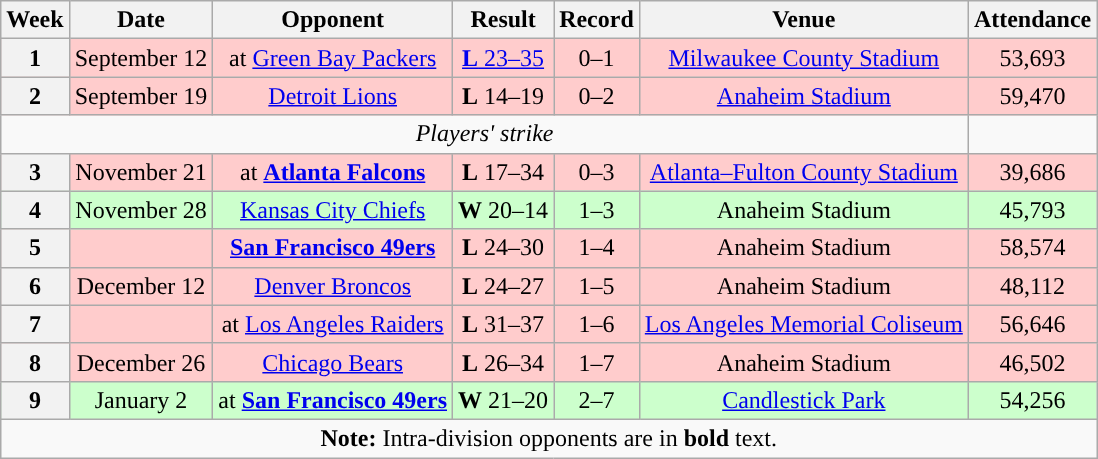<table class="wikitable" style="text-align:center">
<tr>
<th>Week</th>
<th>Date</th>
<th>Opponent</th>
<th>Result</th>
<th>Record</th>
<th>Venue</th>
<th>Attendance</th>
</tr>
<tr style="background:#fcc">
<th>1</th>
<td>September 12</td>
<td>at <a href='#'>Green Bay Packers</a></td>
<td><a href='#'><strong>L</strong> 23–35</a></td>
<td>0–1</td>
<td><a href='#'>Milwaukee County Stadium</a></td>
<td>53,693</td>
</tr>
<tr style="background:#fcc">
<th>2</th>
<td>September 19</td>
<td><a href='#'>Detroit Lions</a></td>
<td><strong>L</strong> 14–19</td>
<td>0–2</td>
<td><a href='#'>Anaheim Stadium</a></td>
<td>59,470</td>
</tr>
<tr>
<td colspan=6align="center"><em>Players' strike</em></td>
</tr>
<tr style="background:#fcc">
<th>3</th>
<td>November 21</td>
<td>at <strong><a href='#'>Atlanta Falcons</a></strong></td>
<td><strong>L</strong> 17–34</td>
<td>0–3</td>
<td><a href='#'>Atlanta–Fulton County Stadium</a></td>
<td>39,686</td>
</tr>
<tr style="background:#cfc">
<th>4</th>
<td>November 28</td>
<td><a href='#'>Kansas City Chiefs</a></td>
<td><strong>W</strong> 20–14</td>
<td>1–3</td>
<td>Anaheim Stadium</td>
<td>45,793</td>
</tr>
<tr style="background:#fcc">
<th>5</th>
<td></td>
<td><strong><a href='#'>San Francisco 49ers</a></strong></td>
<td><strong>L</strong> 24–30</td>
<td>1–4</td>
<td>Anaheim Stadium</td>
<td>58,574</td>
</tr>
<tr style="background:#fcc">
<th>6</th>
<td>December 12</td>
<td><a href='#'>Denver Broncos</a></td>
<td><strong>L</strong> 24–27</td>
<td>1–5</td>
<td>Anaheim Stadium</td>
<td>48,112</td>
</tr>
<tr style="background:#fcc">
<th>7</th>
<td></td>
<td>at <a href='#'>Los Angeles Raiders</a></td>
<td><strong>L</strong> 31–37</td>
<td>1–6</td>
<td><a href='#'>Los Angeles Memorial Coliseum</a></td>
<td>56,646</td>
</tr>
<tr style="background:#fcc">
<th>8</th>
<td>December 26</td>
<td><a href='#'>Chicago Bears</a></td>
<td><strong>L</strong> 26–34</td>
<td>1–7</td>
<td>Anaheim Stadium</td>
<td>46,502</td>
</tr>
<tr style="background:#cfc">
<th>9</th>
<td>January 2</td>
<td>at <strong><a href='#'>San Francisco 49ers</a></strong></td>
<td><strong>W</strong> 21–20</td>
<td>2–7</td>
<td><a href='#'>Candlestick Park</a></td>
<td>54,256</td>
</tr>
<tr>
<td colspan="8"><strong>Note:</strong> Intra-division opponents are in <strong>bold</strong> text.</td>
</tr>
</table>
